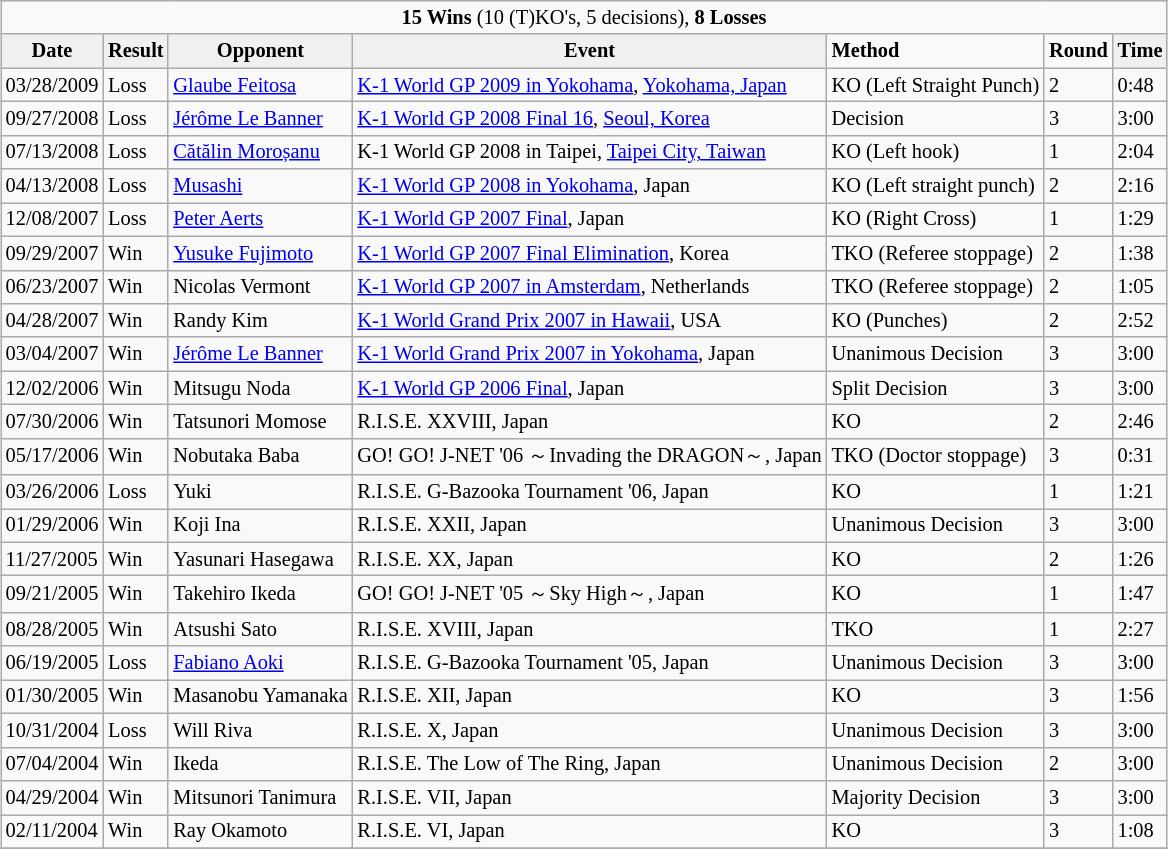<table class="wikitable" style="margin:0.5em auto; font-size:85%">
<tr>
<td style="text-align: center" colspan=8><strong>15 Wins</strong> (10 (T)KO's, 5 decisions), <strong>8 Losses</strong></td>
</tr>
<tr>
<td align="center" style="border-style: none none solid solid; background: #f0f0f0"><strong>Date</strong></td>
<td align="center" style="border-style: none none solid solid; background: #f0f0f0"><strong>Result</strong></td>
<td align="center" style="border-style: none none solid solid; background: #f0f0f0"><strong>Opponent</strong></td>
<td align="center" style="border-style: none none solid solid; background: #f0f0f0"><strong>Event</strong></td>
<td><strong>Method</strong></td>
<td><strong>Round</strong></td>
<td align="center" style="border-style: none none solid solid; background: #f0f0f0"><strong>Time</strong></td>
</tr>
<tr>
<td>03/28/2009</td>
<td> Loss</td>
<td> <a href='#'>Glaube Feitosa</a></td>
<td><a href='#'>K-1 World GP 2009 in Yokohama</a>, <a href='#'>Yokohama, Japan</a></td>
<td>KO (Left Straight Punch)</td>
<td>2</td>
<td>0:48</td>
</tr>
<tr>
<td>09/27/2008</td>
<td> Loss</td>
<td> <a href='#'>Jérôme Le Banner</a></td>
<td><a href='#'>K-1 World GP 2008 Final 16</a>, <a href='#'>Seoul, Korea</a></td>
<td>Decision</td>
<td>3</td>
<td>3:00</td>
</tr>
<tr>
<td>07/13/2008</td>
<td> Loss</td>
<td> <a href='#'>Cătălin Moroșanu</a></td>
<td>K-1 World GP 2008 in Taipei, <a href='#'>Taipei City, Taiwan</a></td>
<td>KO (Left hook)</td>
<td>1</td>
<td>2:04</td>
</tr>
<tr>
<td>04/13/2008</td>
<td> Loss</td>
<td> <a href='#'>Musashi</a></td>
<td><a href='#'>K-1 World GP 2008 in Yokohama</a>, Japan</td>
<td>KO (Left straight punch)</td>
<td>2</td>
<td>2:16</td>
</tr>
<tr>
<td>12/08/2007</td>
<td> Loss</td>
<td> <a href='#'>Peter Aerts</a></td>
<td><a href='#'>K-1 World GP 2007 Final</a>, Japan</td>
<td>KO (Right Cross)</td>
<td>1</td>
<td>1:29</td>
</tr>
<tr>
<td>09/29/2007</td>
<td> Win</td>
<td> <a href='#'>Yusuke Fujimoto</a></td>
<td><a href='#'>K-1 World GP 2007 Final Elimination</a>, Korea</td>
<td>TKO (Referee stoppage)</td>
<td>2</td>
<td>1:38</td>
</tr>
<tr>
<td>06/23/2007</td>
<td> Win</td>
<td> Nicolas Vermont</td>
<td><a href='#'>K-1 World GP 2007 in Amsterdam</a>, Netherlands</td>
<td>TKO (Referee stoppage)</td>
<td>2</td>
<td>1:05</td>
</tr>
<tr>
<td>04/28/2007</td>
<td> Win</td>
<td> Randy Kim</td>
<td><a href='#'>K-1 World Grand Prix 2007 in Hawaii</a>, USA</td>
<td>KO (Punches)</td>
<td>2</td>
<td>2:52</td>
</tr>
<tr>
<td>03/04/2007</td>
<td> Win</td>
<td> <a href='#'>Jérôme Le Banner</a></td>
<td><a href='#'>K-1 World Grand Prix 2007 in Yokohama</a>, Japan</td>
<td>Unanimous Decision</td>
<td>3</td>
<td>3:00</td>
</tr>
<tr>
<td>12/02/2006</td>
<td> Win</td>
<td> Mitsugu Noda</td>
<td><a href='#'>K-1 World GP 2006 Final</a>, Japan</td>
<td>Split Decision</td>
<td>3</td>
<td>3:00</td>
</tr>
<tr>
<td>07/30/2006</td>
<td> Win</td>
<td> Tatsunori Momose</td>
<td>R.I.S.E. XXVIII, Japan</td>
<td>KO</td>
<td>2</td>
<td>2:46</td>
</tr>
<tr>
<td>05/17/2006</td>
<td> Win</td>
<td> Nobutaka Baba</td>
<td>GO! GO! J-NET '06 ～Invading the DRAGON～, Japan</td>
<td>TKO (Doctor stoppage)</td>
<td>3</td>
<td>0:31</td>
</tr>
<tr>
<td>03/26/2006</td>
<td> Loss</td>
<td> Yuki</td>
<td>R.I.S.E. G-Bazooka Tournament '06, Japan</td>
<td>KO</td>
<td>1</td>
<td>1:21</td>
</tr>
<tr>
<td>01/29/2006</td>
<td> Win</td>
<td> Koji Ina</td>
<td>R.I.S.E. XXII, Japan</td>
<td>Unanimous Decision</td>
<td>3</td>
<td>3:00</td>
</tr>
<tr>
<td>11/27/2005</td>
<td> Win</td>
<td> Yasunari Hasegawa</td>
<td>R.I.S.E. XX, Japan</td>
<td>KO</td>
<td>2</td>
<td>1:26</td>
</tr>
<tr>
<td>09/21/2005</td>
<td> Win</td>
<td> Takehiro Ikeda</td>
<td>GO! GO! J-NET '05 ～Sky High～, Japan</td>
<td>KO</td>
<td>1</td>
<td>1:47</td>
</tr>
<tr>
<td>08/28/2005</td>
<td> Win</td>
<td> Atsushi Sato</td>
<td>R.I.S.E. XVIII, Japan</td>
<td>TKO</td>
<td>1</td>
<td>2:27</td>
</tr>
<tr>
<td>06/19/2005</td>
<td> Loss</td>
<td> <a href='#'>Fabiano Aoki</a></td>
<td>R.I.S.E. G-Bazooka Tournament '05, Japan</td>
<td>Unanimous Decision</td>
<td>3</td>
<td>3:00</td>
</tr>
<tr>
<td>01/30/2005</td>
<td> Win</td>
<td> Masanobu Yamanaka</td>
<td>R.I.S.E. XII, Japan</td>
<td>KO</td>
<td>3</td>
<td>1:56</td>
</tr>
<tr>
<td>10/31/2004</td>
<td> Loss</td>
<td> Will Riva</td>
<td>R.I.S.E. X, Japan</td>
<td>Unanimous Decision</td>
<td>3</td>
<td>3:00</td>
</tr>
<tr>
<td>07/04/2004</td>
<td> Win</td>
<td> Ikeda</td>
<td>R.I.S.E. The Low of The Ring, Japan</td>
<td>Unanimous Decision</td>
<td>2</td>
<td>3:00</td>
</tr>
<tr>
<td>04/29/2004</td>
<td> Win</td>
<td> Mitsunori Tanimura</td>
<td>R.I.S.E. VII, Japan</td>
<td>Majority Decision</td>
<td>3</td>
<td>3:00</td>
</tr>
<tr>
<td>02/11/2004</td>
<td> Win</td>
<td> Ray Okamoto</td>
<td>R.I.S.E. VI, Japan</td>
<td>KO</td>
<td>3</td>
<td>1:08</td>
</tr>
<tr>
</tr>
</table>
